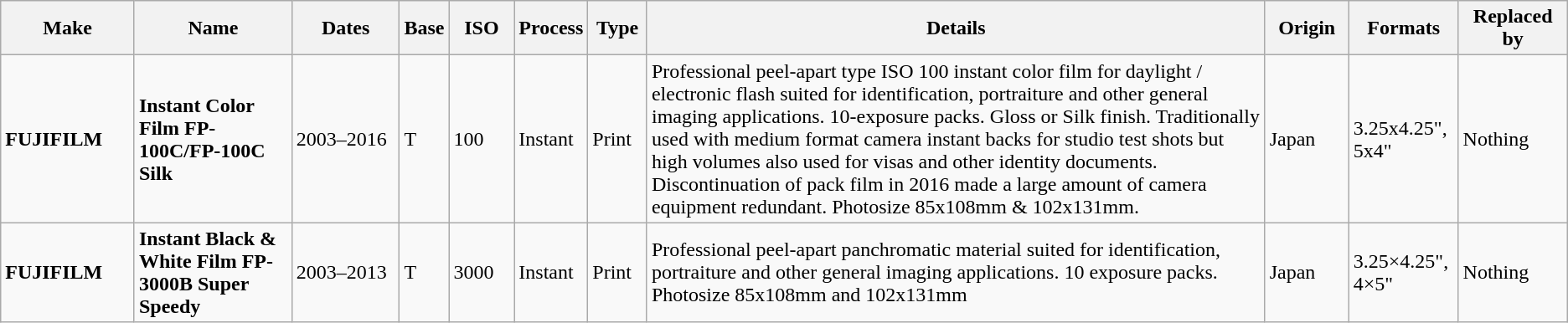<table class="wikitable">
<tr>
<th scope="col" style="width: 100px;">Make</th>
<th scope="col" style="width: 120px;">Name</th>
<th scope="col" style="width: 80px;">Dates</th>
<th scope="col" style="width: 30px;">Base</th>
<th scope="col" style="width: 45px;">ISO</th>
<th scope="col" style="width: 40px;">Process</th>
<th scope="col" style="width: 40px;">Type</th>
<th scope="col" style="width: 500px;">Details</th>
<th scope="col" style="width: 60px;">Origin</th>
<th scope="col" style="width: 80px;">Formats</th>
<th scope="col" style="width: 80px;">Replaced by</th>
</tr>
<tr>
<td><strong>FUJIFILM</strong></td>
<td><strong>Instant Color Film FP-100C/FP-100C Silk</strong></td>
<td>2003–2016</td>
<td>T</td>
<td>100</td>
<td>Instant</td>
<td>Print</td>
<td>Professional peel-apart type ISO 100 instant color film for daylight / electronic flash suited for identification, portraiture and other general imaging applications. 10-exposure packs. Gloss or Silk finish. Traditionally used with medium format camera instant backs for studio test shots but high volumes also used for visas and other identity documents. Discontinuation of pack film in 2016 made a large amount of camera equipment redundant. Photosize 85x108mm & 102x131mm.</td>
<td>Japan</td>
<td>3.25x4.25", 5x4"</td>
<td>Nothing</td>
</tr>
<tr>
<td><strong>FUJIFILM</strong></td>
<td><strong>Instant Black & White Film FP-3000B Super Speedy</strong></td>
<td>2003–2013</td>
<td>T</td>
<td>3000</td>
<td>Instant</td>
<td>Print</td>
<td>Professional peel-apart panchromatic material suited for identification, portraiture and other general imaging applications. 10 exposure packs. Photosize 85x108mm and 102x131mm</td>
<td>Japan</td>
<td>3.25×4.25", 4×5"</td>
<td>Nothing</td>
</tr>
</table>
